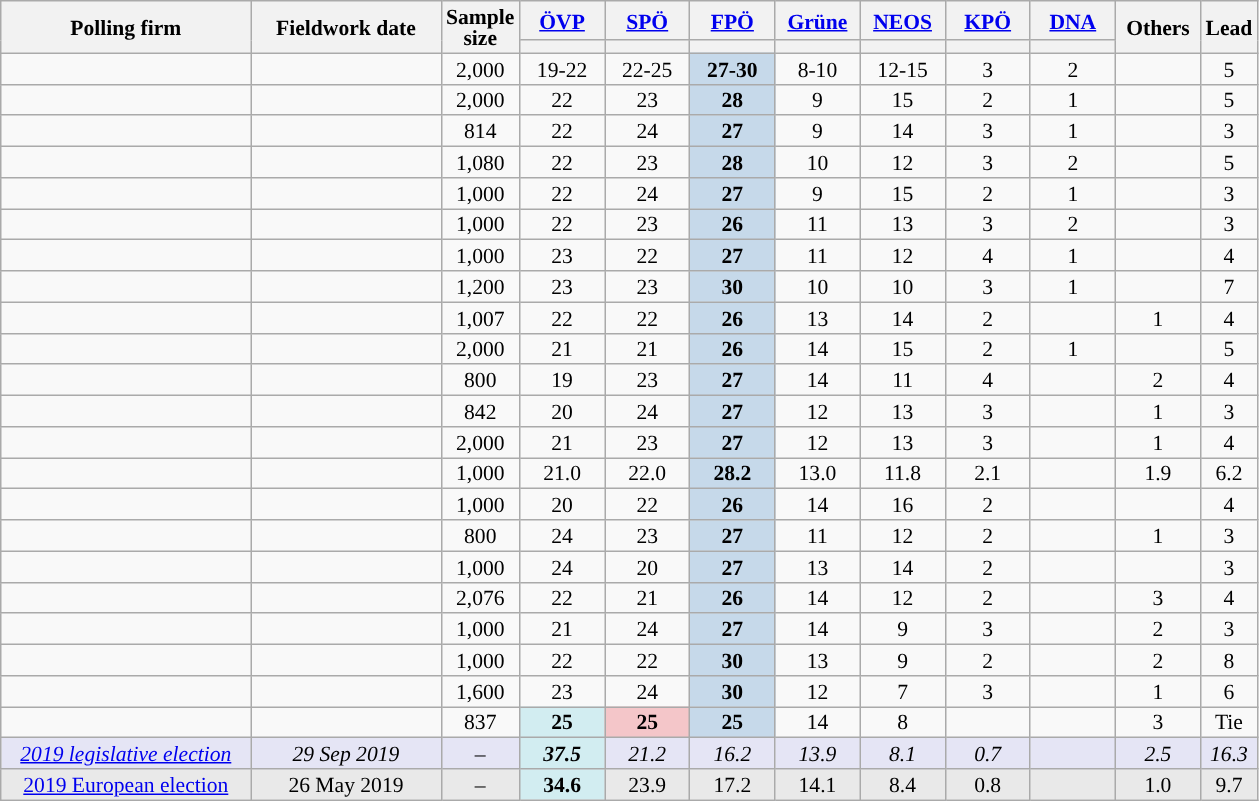<table class="wikitable sortable" style="text-align:center;font-size:90%;line-height:14px;">
<tr>
<th rowspan="2" style="width:160px;">Polling firm</th>
<th rowspan="2" style="width:120px;">Fieldwork date</th>
<th rowspan="2" style="width:35px;">Sample size</th>
<th class="unsortable" style="width:50px;"><a href='#'>ÖVP</a><br></th>
<th class="unsortable" style="width:50px;"><a href='#'>SPÖ</a><br></th>
<th class="unsortable" style="width:50px;"><a href='#'>FPÖ</a><br></th>
<th class="unsortable" style="width:50px;"><a href='#'>Grüne</a><br></th>
<th class="unsortable" style="width:50px;"><a href='#'>NEOS</a><br></th>
<th class="unsortable" style="width:50px;"><a href='#'>KPÖ</a><br></th>
<th class="unsortable" style="width:50px;"><a href='#'>DNA</a><br></th>
<th rowspan="2" class="unsortable" style="width:50px;">Others</th>
<th rowspan="2" style="width:30px;">Lead</th>
</tr>
<tr>
<th style="background:"></th>
<th style="background:"></th>
<th style="background:"></th>
<th style="background:"></th>
<th style="background:"></th>
<th style="background:"></th>
<th style="background:"></th>
</tr>
<tr>
<td></td>
<td></td>
<td>2,000</td>
<td>19-22<br></td>
<td>22-25<br></td>
<td style="background:#C6D9EA;"><strong>27-30</strong><br></td>
<td>8-10<br></td>
<td>12-15<br></td>
<td>3<br></td>
<td>2<br></td>
<td></td>
<td style="background-color:">5</td>
</tr>
<tr>
<td></td>
<td></td>
<td>2,000</td>
<td>22<br></td>
<td>23<br></td>
<td style="background:#C6D9EA;"><strong>28</strong><br></td>
<td>9<br></td>
<td>15<br></td>
<td>2<br></td>
<td>1<br></td>
<td></td>
<td style="background-color:">5</td>
</tr>
<tr>
<td></td>
<td></td>
<td>814</td>
<td>22<br></td>
<td>24<br></td>
<td style="background:#C6D9EA;"><strong>27</strong><br></td>
<td>9<br></td>
<td>14<br></td>
<td>3<br></td>
<td>1<br></td>
<td></td>
<td style="background-color:">3</td>
</tr>
<tr>
<td></td>
<td></td>
<td>1,080</td>
<td>22<br></td>
<td>23<br></td>
<td style="background:#C6D9EA;"><strong>28</strong><br></td>
<td>10<br></td>
<td>12<br></td>
<td>3<br></td>
<td>2<br></td>
<td></td>
<td style="background-color:">5</td>
</tr>
<tr>
<td></td>
<td></td>
<td>1,000</td>
<td>22<br></td>
<td>24<br></td>
<td style="background:#C6D9EA;"><strong>27</strong><br></td>
<td>9<br></td>
<td>15<br></td>
<td>2<br></td>
<td>1<br></td>
<td></td>
<td style="background-color:">3</td>
</tr>
<tr>
<td></td>
<td></td>
<td>1,000</td>
<td>22<br></td>
<td>23<br></td>
<td style="background:#C6D9EA;"><strong>26</strong><br></td>
<td>11<br></td>
<td>13<br></td>
<td>3<br></td>
<td>2<br></td>
<td></td>
<td style="background-color:">3</td>
</tr>
<tr>
<td></td>
<td></td>
<td>1,000</td>
<td>23<br></td>
<td>22<br></td>
<td style="background:#C6D9EA;"><strong>27</strong><br></td>
<td>11<br></td>
<td>12<br></td>
<td>4<br></td>
<td>1<br></td>
<td></td>
<td style="background-color:">4</td>
</tr>
<tr>
<td></td>
<td></td>
<td>1,200</td>
<td>23<br></td>
<td>23<br></td>
<td style="background:#C6D9EA;"><strong>30</strong><br></td>
<td>10<br></td>
<td>10<br></td>
<td>3<br></td>
<td>1<br></td>
<td></td>
<td style="background-color:">7</td>
</tr>
<tr>
<td></td>
<td></td>
<td>1,007</td>
<td>22<br></td>
<td>22<br></td>
<td style="background:#C6D9EA;"><strong>26</strong><br></td>
<td>13<br></td>
<td>14<br></td>
<td>2<br></td>
<td></td>
<td>1<br></td>
<td style="background-color:">4</td>
</tr>
<tr>
<td></td>
<td></td>
<td>2,000</td>
<td>21<br></td>
<td>21<br></td>
<td style="background:#C6D9EA;"><strong>26</strong><br></td>
<td>14<br></td>
<td>15<br></td>
<td>2<br></td>
<td>1<br></td>
<td></td>
<td style="background-color:">5</td>
</tr>
<tr>
<td></td>
<td></td>
<td>800</td>
<td>19<br></td>
<td>23<br></td>
<td style="background:#C6D9EA;"><strong>27</strong><br></td>
<td>14<br></td>
<td>11<br></td>
<td>4<br></td>
<td></td>
<td>2<br></td>
<td style="background-color:">4</td>
</tr>
<tr>
<td></td>
<td></td>
<td>842</td>
<td>20<br></td>
<td>24<br></td>
<td style="background:#C6D9EA;"><strong>27</strong><br></td>
<td>12<br></td>
<td>13<br></td>
<td>3<br></td>
<td></td>
<td>1<br></td>
<td style="background-color:">3</td>
</tr>
<tr>
<td></td>
<td></td>
<td>2,000</td>
<td>21<br></td>
<td>23<br></td>
<td style="background:#C6D9EA;"><strong>27</strong><br></td>
<td>12<br></td>
<td>13<br></td>
<td>3<br></td>
<td></td>
<td>1<br></td>
<td style="background-color:">4</td>
</tr>
<tr>
<td></td>
<td></td>
<td>1,000</td>
<td>21.0<br></td>
<td>22.0<br></td>
<td style="background:#C6D9EA;"><strong>28.2</strong><br></td>
<td>13.0<br></td>
<td>11.8<br></td>
<td>2.1<br></td>
<td></td>
<td>1.9<br></td>
<td style="background-color:">6.2</td>
</tr>
<tr>
<td></td>
<td></td>
<td>1,000</td>
<td>20<br></td>
<td>22<br></td>
<td style="background:#C6D9EA;"><strong>26</strong><br></td>
<td>14<br></td>
<td>16<br></td>
<td>2<br></td>
<td></td>
<td></td>
<td style="background-color:">4</td>
</tr>
<tr>
<td></td>
<td></td>
<td>800</td>
<td>24<br></td>
<td>23<br></td>
<td style="background:#C6D9EA;"><strong>27</strong><br></td>
<td>11<br></td>
<td>12<br></td>
<td>2<br></td>
<td></td>
<td>1<br></td>
<td style="background-color:">3</td>
</tr>
<tr>
<td></td>
<td></td>
<td>1,000</td>
<td>24<br></td>
<td>20<br></td>
<td style="background:#C6D9EA;"><strong>27</strong><br></td>
<td>13<br></td>
<td>14<br></td>
<td>2<br></td>
<td></td>
<td></td>
<td style="background-color:">3</td>
</tr>
<tr>
<td></td>
<td></td>
<td>2,076</td>
<td>22<br></td>
<td>21<br></td>
<td style="background:#C6D9EA;"><strong>26</strong><br></td>
<td>14<br></td>
<td>12<br></td>
<td>2<br></td>
<td></td>
<td>3<br></td>
<td style="background-color:">4</td>
</tr>
<tr>
<td></td>
<td></td>
<td>1,000</td>
<td>21<br></td>
<td>24<br></td>
<td style="background:#C6D9EA;"><strong>27</strong><br></td>
<td>14<br></td>
<td>9<br></td>
<td>3<br></td>
<td></td>
<td>2<br></td>
<td style="background-color:">3</td>
</tr>
<tr>
<td></td>
<td></td>
<td>1,000</td>
<td>22<br></td>
<td>22<br></td>
<td style="background:#C6D9EA;"><strong>30</strong><br></td>
<td>13<br></td>
<td>9<br></td>
<td>2<br></td>
<td></td>
<td>2<br></td>
<td style="background-color:">8</td>
</tr>
<tr>
<td></td>
<td></td>
<td>1,600</td>
<td>23<br></td>
<td>24<br></td>
<td style="background:#C6D9EA;"><strong>30</strong><br></td>
<td>12<br></td>
<td>7<br></td>
<td>3<br></td>
<td></td>
<td>1<br></td>
<td style="background-color:">6</td>
</tr>
<tr>
<td></td>
<td></td>
<td>837</td>
<td style="background:#D2EDF1;"><strong>25</strong><br></td>
<td style="background:#F4C6C9;"><strong>25</strong><br></td>
<td style="background:#C6D9EA;"><strong>25</strong><br></td>
<td>14<br></td>
<td>8<br></td>
<td></td>
<td></td>
<td>3<br></td>
<td>Tie</td>
</tr>
<tr style="background:#E5E5F5;font-style:italic;">
<td><a href='#'>2019 legislative election</a></td>
<td data-sort-value="2019-09-29">29 Sep 2019</td>
<td>–</td>
<td style="background:#D2EDF1;"><strong>37.5</strong><br></td>
<td>21.2<br></td>
<td>16.2<br></td>
<td>13.9<br></td>
<td>8.1<br></td>
<td>0.7<br></td>
<td></td>
<td>2.5<br></td>
<td style="background-color:">16.3</td>
</tr>
<tr style="background:#E9E9E9;">
<td><a href='#'>2019 European election</a></td>
<td data-sort-value="2019-05-26">26 May 2019</td>
<td>–</td>
<td style="background:#D2EDF1;"><strong>34.6</strong><br></td>
<td>23.9<br></td>
<td>17.2<br></td>
<td>14.1<br></td>
<td>8.4<br></td>
<td>0.8<br></td>
<td></td>
<td>1.0<br></td>
<td style="background-color:">9.7</td>
</tr>
</table>
